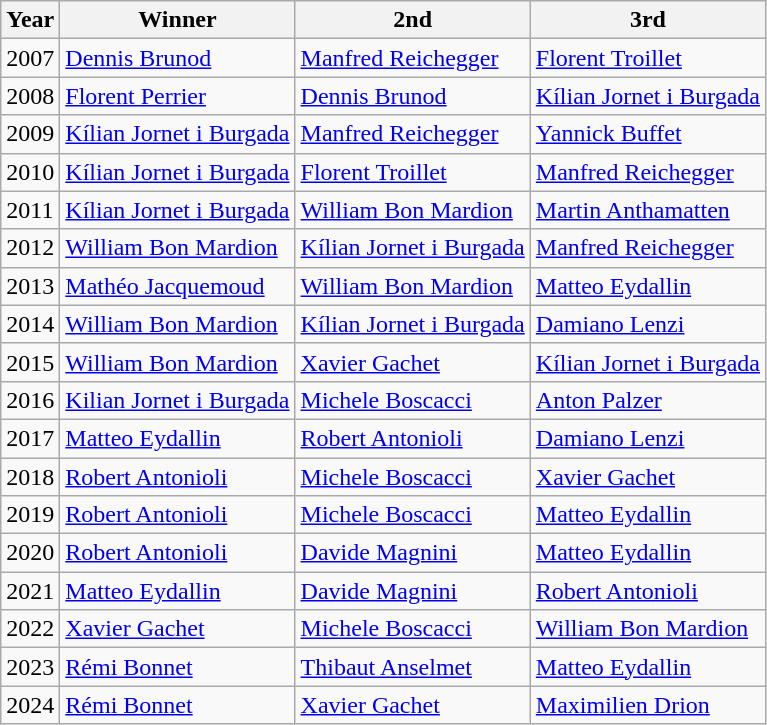<table class="wikitable">
<tr>
<th>Year</th>
<th>Winner</th>
<th>2nd</th>
<th>3rd</th>
</tr>
<tr>
<td>2007</td>
<td> <a href='#'>Dennis Brunod</a></td>
<td> <a href='#'>Manfred Reichegger</a></td>
<td> <a href='#'>Florent Troillet</a></td>
</tr>
<tr>
<td>2008</td>
<td> <a href='#'>Florent Perrier</a></td>
<td> <a href='#'>Dennis Brunod</a></td>
<td> <a href='#'>Kílian Jornet i Burgada</a></td>
</tr>
<tr>
<td>2009</td>
<td> <a href='#'>Kílian Jornet i Burgada</a></td>
<td> <a href='#'>Manfred Reichegger</a></td>
<td> <a href='#'>Yannick Buffet</a></td>
</tr>
<tr>
<td>2010</td>
<td> <a href='#'>Kílian Jornet i Burgada</a></td>
<td> <a href='#'>Florent Troillet</a></td>
<td> <a href='#'>Manfred Reichegger</a></td>
</tr>
<tr>
<td>2011</td>
<td> <a href='#'>Kílian Jornet i Burgada</a></td>
<td> <a href='#'>William Bon Mardion</a></td>
<td> <a href='#'>Martin Anthamatten</a></td>
</tr>
<tr>
<td>2012</td>
<td> <a href='#'>William Bon Mardion</a></td>
<td> <a href='#'>Kílian Jornet i Burgada</a></td>
<td> <a href='#'>Manfred Reichegger</a></td>
</tr>
<tr>
<td>2013</td>
<td> <a href='#'>Mathéo Jacquemoud</a></td>
<td> <a href='#'>William Bon Mardion</a></td>
<td> <a href='#'>Matteo Eydallin</a></td>
</tr>
<tr>
<td>2014</td>
<td> <a href='#'>William Bon Mardion</a></td>
<td> <a href='#'>Kílian Jornet i Burgada</a></td>
<td> <a href='#'>Damiano Lenzi</a></td>
</tr>
<tr>
<td>2015</td>
<td> <a href='#'>William Bon Mardion</a></td>
<td> <a href='#'>Xavier Gachet</a></td>
<td> <a href='#'>Kílian Jornet i Burgada</a></td>
</tr>
<tr>
<td>2016</td>
<td> <a href='#'>Kilian Jornet i Burgada</a></td>
<td> <a href='#'>Michele Boscacci</a></td>
<td> <a href='#'>Anton Palzer</a></td>
</tr>
<tr>
<td>2017</td>
<td> <a href='#'>Matteo Eydallin</a></td>
<td> <a href='#'>Robert Antonioli</a></td>
<td> <a href='#'>Damiano Lenzi</a></td>
</tr>
<tr>
<td>2018</td>
<td> <a href='#'>Robert Antonioli</a></td>
<td> <a href='#'>Michele Boscacci</a></td>
<td> <a href='#'>Xavier Gachet</a></td>
</tr>
<tr>
<td align="center">2019</td>
<td> <a href='#'>Robert Antonioli</a></td>
<td> <a href='#'>Michele Boscacci</a></td>
<td> <a href='#'>Matteo Eydallin</a></td>
</tr>
<tr>
<td align="center">2020</td>
<td> <a href='#'>Robert Antonioli</a></td>
<td> <a href='#'>Davide Magnini</a></td>
<td> <a href='#'>Matteo Eydallin</a></td>
</tr>
<tr>
<td>2021</td>
<td> <a href='#'>Matteo Eydallin</a></td>
<td> <a href='#'>Davide Magnini</a></td>
<td> <a href='#'>Robert Antonioli</a></td>
</tr>
<tr>
<td>2022</td>
<td> <a href='#'>Xavier Gachet</a></td>
<td> <a href='#'>Michele Boscacci</a></td>
<td> <a href='#'>William Bon Mardion</a></td>
</tr>
<tr>
<td>2023</td>
<td> <a href='#'>Rémi Bonnet</a></td>
<td> <a href='#'>Thibaut Anselmet</a></td>
<td> <a href='#'>Matteo Eydallin</a></td>
</tr>
<tr>
<td>2024</td>
<td> <a href='#'>Rémi Bonnet</a></td>
<td> <a href='#'>Xavier Gachet</a></td>
<td> <a href='#'>Maximilien Drion</a></td>
</tr>
</table>
